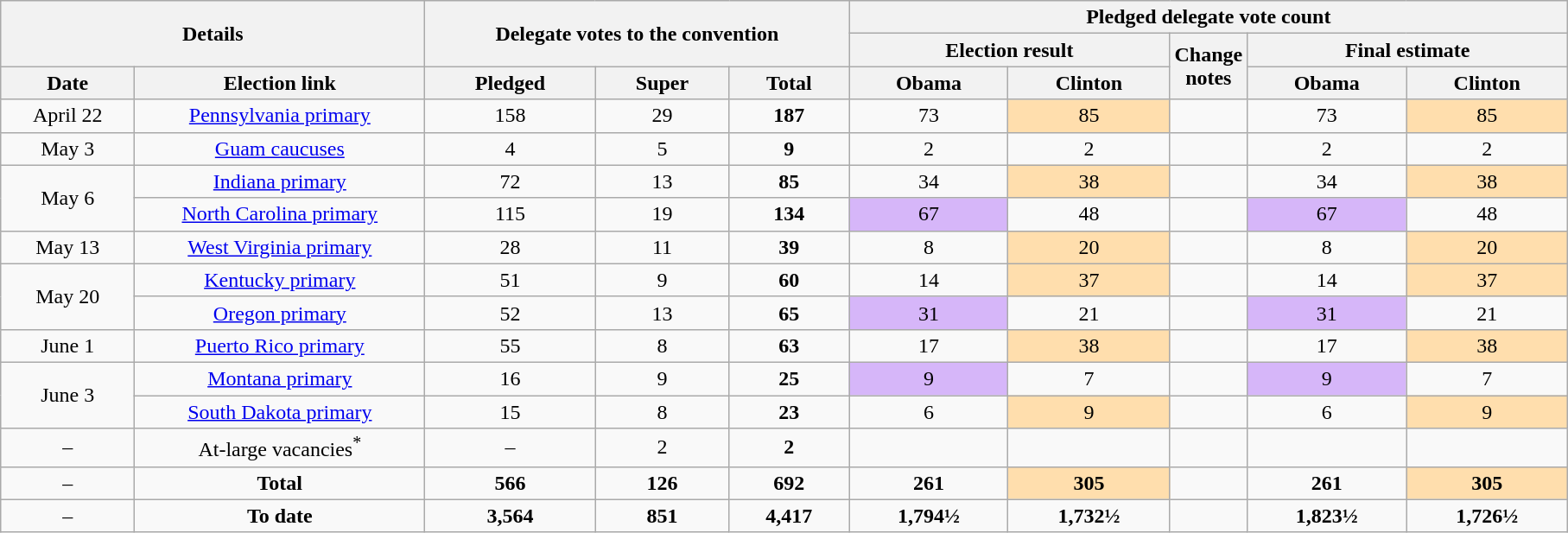<table class="wikitable" style="text-align:center;margin-bottom:0">
<tr>
<th rowspan="2" colspan="2" style="width:20em">Details</th>
<th rowspan="2" colspan="3" style="width:20em">Delegate votes to the convention</th>
<th colspan="6">Pledged delegate vote count</th>
</tr>
<tr>
<th colspan="2" style="width:15em">Election result</th>
<th rowspan="2">Change<br>notes</th>
<th colspan="2" style="width:15em">Final estimate</th>
</tr>
<tr>
<th style="width:6em">Date</th>
<th>Election link</th>
<th>Pledged</th>
<th>Super</th>
<th>Total</th>
<th>Obama</th>
<th>Clinton</th>
<th>Obama</th>
<th>Clinton</th>
</tr>
<tr>
<td>April 22</td>
<td><a href='#'>Pennsylvania primary</a></td>
<td>158</td>
<td>29</td>
<td><strong>187</strong></td>
<td>73</td>
<td style="background:#ffdead;">85</td>
<td></td>
<td>73</td>
<td style="background:#ffdead;">85</td>
</tr>
<tr>
<td>May 3</td>
<td><a href='#'>Guam caucuses</a></td>
<td>4</td>
<td>5</td>
<td><strong>9</strong></td>
<td>2</td>
<td>2</td>
<td></td>
<td>2</td>
<td>2</td>
</tr>
<tr>
<td rowspan="2">May 6</td>
<td><a href='#'>Indiana primary</a></td>
<td>72</td>
<td>13</td>
<td><strong>85</strong></td>
<td>34</td>
<td style="background:#ffdead;">38</td>
<td></td>
<td>34</td>
<td style="background:#ffdead;">38</td>
</tr>
<tr>
<td><a href='#'>North Carolina primary</a></td>
<td>115</td>
<td>19</td>
<td><strong>134</strong></td>
<td style="background:#d6b6f9;">67</td>
<td>48</td>
<td></td>
<td style="background:#d6b6f9;">67</td>
<td>48</td>
</tr>
<tr>
<td>May 13</td>
<td><a href='#'>West Virginia primary</a></td>
<td>28</td>
<td>11</td>
<td><strong>39</strong></td>
<td>8</td>
<td style="background:#ffdead;">20</td>
<td></td>
<td>8</td>
<td style="background:#ffdead;">20</td>
</tr>
<tr>
<td rowspan="2">May 20</td>
<td><a href='#'>Kentucky primary</a></td>
<td>51</td>
<td>9</td>
<td><strong>60</strong></td>
<td>14</td>
<td style="background:#ffdead;">37</td>
<td></td>
<td>14</td>
<td style="background:#ffdead;">37</td>
</tr>
<tr>
<td><a href='#'>Oregon primary</a></td>
<td>52</td>
<td>13</td>
<td><strong>65</strong></td>
<td style="background:#d6b6f9;">31</td>
<td>21</td>
<td></td>
<td style="background:#d6b6f9;">31</td>
<td>21</td>
</tr>
<tr>
<td>June 1</td>
<td><a href='#'>Puerto Rico primary</a></td>
<td>55</td>
<td>8</td>
<td><strong>63</strong></td>
<td>17</td>
<td style="background:#ffdead;">38</td>
<td></td>
<td>17</td>
<td style="background:#ffdead;">38</td>
</tr>
<tr>
<td rowspan="2">June 3</td>
<td><a href='#'>Montana primary</a></td>
<td>16</td>
<td>9</td>
<td><strong>25</strong></td>
<td style="background:#d6b6f9;">9</td>
<td>7</td>
<td></td>
<td style="background:#d6b6f9;">9</td>
<td>7</td>
</tr>
<tr>
<td><a href='#'>South Dakota primary</a></td>
<td>15</td>
<td>8</td>
<td><strong>23</strong></td>
<td>6</td>
<td style="background:#ffdead;">9</td>
<td></td>
<td>6</td>
<td style="background:#ffdead;">9</td>
</tr>
<tr>
<td>–</td>
<td>At-large vacancies<sup>*</sup></td>
<td>–</td>
<td>2</td>
<td><strong>2</strong></td>
<td></td>
<td></td>
<td></td>
<td></td>
<td></td>
</tr>
<tr>
<td>–</td>
<td><strong>Total</strong></td>
<td><strong>566</strong></td>
<td><strong>126</strong></td>
<td><strong>692</strong></td>
<td><strong>261</strong></td>
<td style="background:#ffdead;"><strong>305</strong></td>
<td></td>
<td><strong>261</strong></td>
<td style="background:#ffdead;"><strong>305</strong></td>
</tr>
<tr>
<td>–</td>
<td><strong>To date</strong></td>
<td><strong>3,564</strong></td>
<td><strong>851</strong></td>
<td><strong>4,417</strong></td>
<td><strong>1,794½</strong></td>
<td><strong>1,732½</strong></td>
<td></td>
<td><strong>1,823½</strong></td>
<td><strong>1,726½</strong></td>
</tr>
</table>
